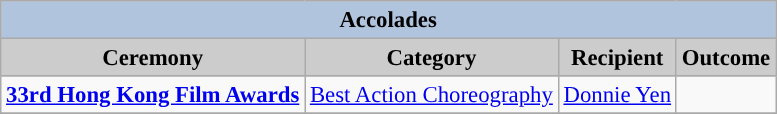<table class="wikitable" style="font-size:95%;" ;>
<tr style="background:#ccc; text-align:center;">
<th colspan="4" style="background: LightSteelBlue;">Accolades</th>
</tr>
<tr style="background:#ccc; text-align:center;">
<th style="background:#ccc">Ceremony</th>
<th style="background:#ccc">Category</th>
<th style="background:#ccc">Recipient</th>
<th style="background:#ccc">Outcome</th>
</tr>
<tr>
<td><strong><a href='#'>33rd Hong Kong Film Awards</a></strong></td>
<td><a href='#'>Best Action Choreography</a></td>
<td><a href='#'>Donnie Yen</a></td>
<td></td>
</tr>
<tr>
</tr>
</table>
